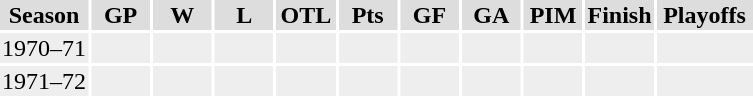<table style="width:40%">
<tr bgcolor="#dddddd">
<th width="12%">Season</th>
<th width="8%">GP</th>
<th width="8%">W</th>
<th width="8%">L</th>
<th width="8%">OTL</th>
<th width="8%">Pts</th>
<th width="8%">GF</th>
<th width="8%">GA</th>
<th width="8%">PIM</th>
<th width="9%">Finish</th>
<th width="13%">Playoffs</th>
</tr>
<tr align="center" bgcolor="#eeeeee">
<td>1970–71</td>
<td> </td>
<td></td>
<td></td>
<td></td>
<td></td>
<td></td>
<td></td>
<td></td>
<td></td>
<td></td>
</tr>
<tr align="center" bgcolor="#eeeeee">
<td>1971–72</td>
<td> </td>
<td></td>
<td></td>
<td></td>
<td></td>
<td></td>
<td></td>
<td></td>
<td></td>
<td></td>
</tr>
<tr align="center" bgcolor="#eeeeee">
</tr>
</table>
